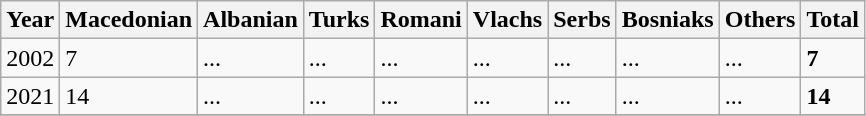<table class="wikitable">
<tr>
<th>Year</th>
<th>Macedonian</th>
<th>Albanian</th>
<th>Turks</th>
<th>Romani</th>
<th>Vlachs</th>
<th>Serbs</th>
<th>Bosniaks</th>
<th><abbr>Others</abbr></th>
<th>Total</th>
</tr>
<tr>
<td>2002</td>
<td>7</td>
<td>...</td>
<td>...</td>
<td>...</td>
<td>...</td>
<td>...</td>
<td>...</td>
<td>...</td>
<td><strong>7</strong></td>
</tr>
<tr>
<td>2021</td>
<td>14</td>
<td>...</td>
<td>...</td>
<td>...</td>
<td>...</td>
<td>...</td>
<td>...</td>
<td>...</td>
<td><strong>14</strong></td>
</tr>
<tr>
</tr>
</table>
